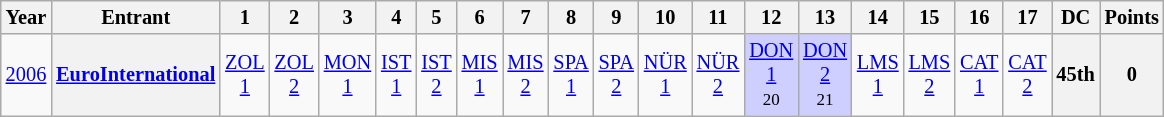<table class="wikitable" style="text-align:center; font-size:85%">
<tr>
<th>Year</th>
<th>Entrant</th>
<th>1</th>
<th>2</th>
<th>3</th>
<th>4</th>
<th>5</th>
<th>6</th>
<th>7</th>
<th>8</th>
<th>9</th>
<th>10</th>
<th>11</th>
<th>12</th>
<th>13</th>
<th>14</th>
<th>15</th>
<th>16</th>
<th>17</th>
<th>DC</th>
<th>Points</th>
</tr>
<tr>
<td><a href='#'>2006</a></td>
<th><a href='#'>EuroInternational</a></th>
<td><a href='#'>ZOL<br>1</a><br><small></small></td>
<td><a href='#'>ZOL<br>2</a><br><small></small></td>
<td><a href='#'>MON<br>1</a><br><small></small></td>
<td><a href='#'>IST<br>1</a><br><small></small></td>
<td><a href='#'>IST<br>2</a><br><small></small></td>
<td><a href='#'>MIS<br>1</a><br><small></small></td>
<td><a href='#'>MIS<br>2</a><br><small></small></td>
<td><a href='#'>SPA<br>1</a><br><small></small></td>
<td><a href='#'>SPA<br>2</a><br><small></small></td>
<td><a href='#'>NÜR<br>1</a><br><small></small></td>
<td><a href='#'>NÜR<br>2</a><br><small></small></td>
<td style="background:#CFCFFF;"><a href='#'>DON<br>1</a><br><small>20</small></td>
<td style="background:#CFCFFF;"><a href='#'>DON<br>2</a><br><small>21</small></td>
<td><a href='#'>LMS<br>1</a><br><small></small></td>
<td><a href='#'>LMS<br>2</a><br><small></small></td>
<td><a href='#'>CAT<br>1</a><br><small></small></td>
<td><a href='#'>CAT<br>2</a><br><small></small></td>
<th>45th</th>
<th>0</th>
</tr>
</table>
